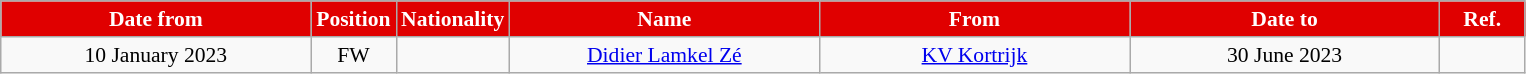<table class="wikitable" style="text-align:center; font-size:90%; ">
<tr>
<th style="background:#E00000; color:white; width:200px;">Date from</th>
<th style="background:#E00000; color:white; width:50px;">Position</th>
<th style="background:#E00000; color:white; width:50px;">Nationality</th>
<th style="background:#E00000; color:white; width:200px;">Name</th>
<th style="background:#E00000; color:white; width:200px;">From</th>
<th style="background:#E00000; color:white; width:200px;">Date to</th>
<th style="background:#E00000; color:white; width:50px;">Ref.</th>
</tr>
<tr>
<td>10 January 2023</td>
<td>FW</td>
<td></td>
<td><a href='#'>Didier Lamkel Zé</a></td>
<td><a href='#'>KV Kortrijk</a></td>
<td>30 June 2023</td>
<td></td>
</tr>
</table>
